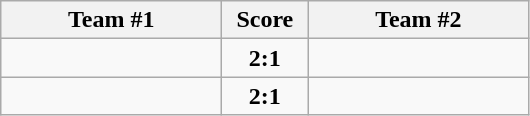<table class="wikitable" style="text-align:center;">
<tr>
<th width=140>Team #1</th>
<th width=50>Score</th>
<th width=140>Team #2</th>
</tr>
<tr>
<td style="text-align:right;"></td>
<td><strong>2:1</strong></td>
<td style="text-align:left;"></td>
</tr>
<tr>
<td style="text-align:right;"></td>
<td><strong>2:1</strong></td>
<td style="text-align:left;"></td>
</tr>
</table>
